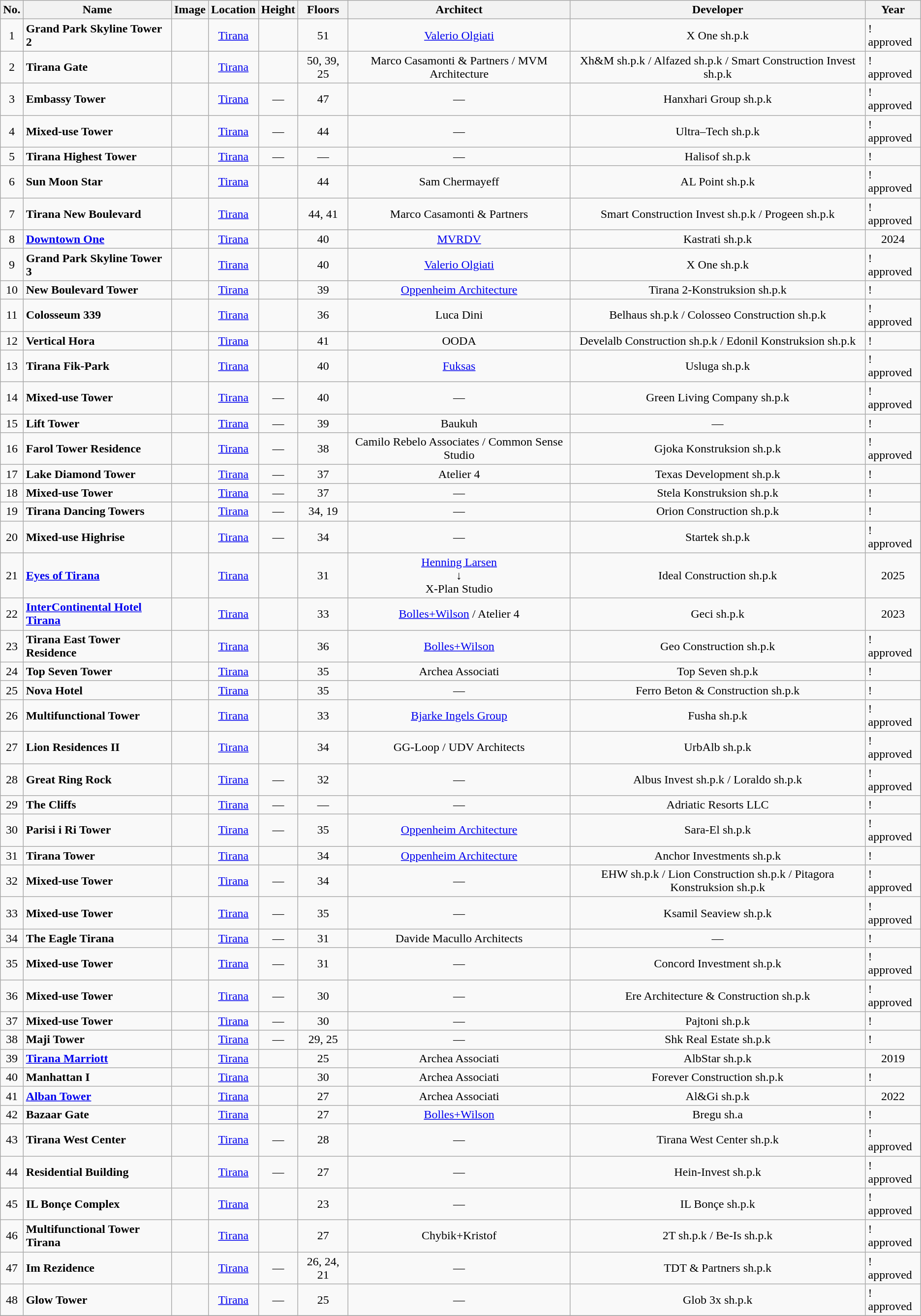<table class="wikitable sortable">
<tr>
<th>No.</th>
<th>Name</th>
<th>Image</th>
<th>Location</th>
<th>Height</th>
<th>Floors</th>
<th>Architect</th>
<th>Developer</th>
<th>Year</th>
</tr>
<tr>
<td style="text-align:center;">1</td>
<td><strong>Grand Park Skyline Tower 2</strong></td>
<td style="text-align:center;"></td>
<td style="text-align:center;"><a href='#'>Tirana</a><br><small><em></em></small></td>
<td style="text-align:center;"></td>
<td style="text-align:center;">51</td>
<td style="text-align:center;"><a href='#'>Valerio Olgiati</a></td>
<td style="text-align:center;">X One sh.p.k</td>
<td>!  approved</td>
</tr>
<tr>
<td style="text-align:center;">2</td>
<td><strong>Tirana Gate</strong></td>
<td style="text-align:center;"></td>
<td style="text-align:center;"><a href='#'>Tirana</a><br><small><em></em></small></td>
<td style="text-align:center;"></td>
<td style="text-align:center;">50, 39, 25</td>
<td style="text-align:center;">Marco Casamonti & Partners / MVM Architecture</td>
<td style="text-align:center;">Xh&M sh.p.k / Alfazed sh.p.k / Smart Construction Invest sh.p.k</td>
<td>!  approved</td>
</tr>
<tr>
<td style="text-align:center;">3</td>
<td><strong>Embassy Tower</strong></td>
<td style="text-align:center;"></td>
<td style="text-align:center;"><a href='#'>Tirana</a><br><small><em></em></small></td>
<td style="text-align:center;">—</td>
<td style="text-align:center;">47</td>
<td style="text-align:center;">—</td>
<td style="text-align:center;">Hanxhari Group sh.p.k</td>
<td>!  approved</td>
</tr>
<tr>
<td style="text-align:center;">4</td>
<td><strong>Mixed-use Tower</strong></td>
<td style="text-align:center;"></td>
<td style="text-align:center;"><a href='#'>Tirana</a><br><small><em></em></small></td>
<td style="text-align:center;">—</td>
<td style="text-align:center;">44</td>
<td style="text-align:center;">—</td>
<td style="text-align:center;">Ultra–Tech sh.p.k</td>
<td>!  approved</td>
</tr>
<tr>
<td style="text-align:center;">5</td>
<td><strong>Tirana Highest Tower</strong></td>
<td style="text-align:center;"></td>
<td style="text-align:center;"><a href='#'>Tirana</a></td>
<td style="text-align:center;">—</td>
<td style="text-align:center;">—</td>
<td style="text-align:center;">—</td>
<td style="text-align:center;">Halisof sh.p.k</td>
<td>! </td>
</tr>
<tr>
<td style="text-align:center;">6</td>
<td><strong>Sun Moon Star</strong></td>
<td style="text-align:center;"></td>
<td style="text-align:center;"><a href='#'>Tirana</a><br><small><em></em></small></td>
<td style="text-align:center;"></td>
<td style="text-align:center;">44</td>
<td style="text-align:center;">Sam Chermayeff</td>
<td style="text-align:center;">AL Point sh.p.k</td>
<td>!  approved</td>
</tr>
<tr>
<td style="text-align:center;">7</td>
<td><strong>Tirana New Boulevard</strong></td>
<td style="text-align:center;"></td>
<td style="text-align:center;"><a href='#'>Tirana</a><br><small><em></em></small></td>
<td style="text-align:center;"></td>
<td style="text-align:center;">44, 41</td>
<td style="text-align:center;">Marco Casamonti & Partners</td>
<td style="text-align:center;">Smart Construction Invest sh.p.k / Progeen sh.p.k</td>
<td>!  approved</td>
</tr>
<tr>
<td style="text-align:center;">8</td>
<td><strong><a href='#'>Downtown One</a></strong></td>
<td style="text-align:center;"></td>
<td style="text-align:center;"><a href='#'>Tirana</a><br><small><em></em></small></td>
<td style="text-align:center;"></td>
<td style="text-align:center;">40</td>
<td style="text-align:center;"><a href='#'>MVRDV</a></td>
<td style="text-align:center;">Kastrati sh.p.k</td>
<td style="text-align:center;">2024</td>
</tr>
<tr>
<td style="text-align:center;">9</td>
<td><strong>Grand Park Skyline Tower 3</strong></td>
<td style="text-align:center;"></td>
<td style="text-align:center;"><a href='#'>Tirana</a><br><small><em></em></small></td>
<td style="text-align:center;"></td>
<td style="text-align:center;">40</td>
<td style="text-align:center;"><a href='#'>Valerio Olgiati</a></td>
<td style="text-align:center;">X One sh.p.k</td>
<td>!  approved</td>
</tr>
<tr>
<td style="text-align:center;">10</td>
<td><strong>New Boulevard Tower</strong></td>
<td style="text-align:center;"></td>
<td style="text-align:center;"><a href='#'>Tirana</a><br><small><em></em></small></td>
<td style="text-align:center;"></td>
<td style="text-align:center;">39</td>
<td style="text-align:center;"><a href='#'>Oppenheim Architecture</a></td>
<td style="text-align:center;">Tirana 2-Konstruksion sh.p.k</td>
<td>! </td>
</tr>
<tr>
<td style="text-align:center;">11</td>
<td><strong>Colosseum 339</strong></td>
<td style="text-align:center;"></td>
<td style="text-align:center;"><a href='#'>Tirana</a><br></td>
<td style="text-align:center;"></td>
<td style="text-align:center;">36</td>
<td style="text-align:center;">Luca Dini</td>
<td style="text-align:center;">Belhaus sh.p.k / Colosseo Construction sh.p.k</td>
<td>!  approved</td>
</tr>
<tr>
<td style="text-align:center;">12</td>
<td><strong>Vertical Hora</strong></td>
<td style="text-align:center;"></td>
<td style="text-align:center;"><a href='#'>Tirana</a><br><small><em></em></small></td>
<td style="text-align:center;"></td>
<td style="text-align:center;">41</td>
<td style="text-align:center;">OODA</td>
<td style="text-align:center;">Develalb Construction sh.p.k / Edonil Konstruksion sh.p.k</td>
<td>! </td>
</tr>
<tr>
<td style="text-align:center;">13</td>
<td><strong>Tirana Fik-Park</strong></td>
<td style="text-align:center;"></td>
<td style="text-align:center;"><a href='#'>Tirana</a><br><small><em></em></small></td>
<td style="text-align:center;"></td>
<td style="text-align:center;">40</td>
<td style="text-align:center;"><a href='#'>Fuksas</a></td>
<td style="text-align:center;">Usluga sh.p.k</td>
<td>!  approved</td>
</tr>
<tr>
<td style="text-align:center;">14</td>
<td><strong>Mixed-use Tower</strong></td>
<td style="text-align:center;"></td>
<td style="text-align:center;"><a href='#'>Tirana</a></td>
<td style="text-align:center;">—</td>
<td style="text-align:center;">40</td>
<td style="text-align:center;">—</td>
<td style="text-align:center;">Green Living Company sh.p.k</td>
<td>!  approved</td>
</tr>
<tr>
<td style="text-align:center;">15</td>
<td><strong>Lift Tower</strong></td>
<td style="text-align:center;"></td>
<td style="text-align:center;"><a href='#'>Tirana</a><br><small><em></em></small></td>
<td style="text-align:center;">—</td>
<td style="text-align:center;">39</td>
<td style="text-align:center;">Baukuh</td>
<td style="text-align:center;">—</td>
<td>! </td>
</tr>
<tr>
<td style="text-align:center;">16</td>
<td><strong>Farol Tower Residence</strong></td>
<td style="text-align:center;"></td>
<td style="text-align:center;"><a href='#'>Tirana</a><br><small><em></em></small></td>
<td style="text-align:center;">—</td>
<td style="text-align:center;">38</td>
<td style="text-align:center;">Camilo Rebelo Associates / Common Sense Studio</td>
<td style="text-align:center;">Gjoka Konstruksion sh.p.k</td>
<td>!  approved</td>
</tr>
<tr>
<td style="text-align:center;">17</td>
<td><strong>Lake Diamond Tower</strong></td>
<td style="text-align:center;"></td>
<td style="text-align:center;"><a href='#'>Tirana</a><br><small><em></em></small></td>
<td style="text-align:center;">—</td>
<td style="text-align:center;">37</td>
<td style="text-align:center;">Atelier 4</td>
<td style="text-align:center;">Texas Development sh.p.k</td>
<td>! </td>
</tr>
<tr>
<td style="text-align:center;">18</td>
<td><strong>Mixed-use Tower</strong></td>
<td style="text-align:center;"></td>
<td style="text-align:center;"><a href='#'>Tirana</a><br></td>
<td style="text-align:center;">—</td>
<td style="text-align:center;">37</td>
<td style="text-align:center;">—</td>
<td style="text-align:center;">Stela Konstruksion sh.p.k</td>
<td>! </td>
</tr>
<tr>
<td style="text-align:center;">19</td>
<td><strong>Tirana Dancing Towers</strong></td>
<td style="text-align:center;"></td>
<td style="text-align:center;"><a href='#'>Tirana</a><br><small><em></em></small></td>
<td style="text-align:center;">—</td>
<td style="text-align:center;">34, 19</td>
<td style="text-align:center;">—</td>
<td style="text-align:center;">Orion Construction sh.p.k</td>
<td>! </td>
</tr>
<tr>
<td style="text-align:center;">20</td>
<td><strong>Mixed-use Highrise</strong></td>
<td style="text-align:center;"></td>
<td style="text-align:center;"><a href='#'>Tirana</a><br></td>
<td style="text-align:center;">—</td>
<td style="text-align:center;">34</td>
<td style="text-align:center;">—</td>
<td style="text-align:center;">Startek sh.p.k</td>
<td>!  approved</td>
</tr>
<tr>
<td style="text-align:center;">21</td>
<td><strong><a href='#'>Eyes of Tirana</a></strong></td>
<td style="text-align:center;"></td>
<td style="text-align:center;"><a href='#'>Tirana</a><br><small><em></em></small></td>
<td style="text-align:center;"></td>
<td style="text-align:center;">31</td>
<td style="text-align:center;"><a href='#'>Henning Larsen</a><br>↓<br>X-Plan Studio</td>
<td style="text-align:center;">Ideal Construction sh.p.k</td>
<td style="text-align:center;">2025</td>
</tr>
<tr>
<td style="text-align:center;">22</td>
<td><strong><a href='#'>InterContinental Hotel Tirana</a></strong></td>
<td style="text-align:center;"></td>
<td style="text-align:center;"><a href='#'>Tirana</a><br><small><em></em></small></td>
<td style="text-align:center;"></td>
<td style="text-align:center;">33</td>
<td style="text-align:center;"><a href='#'>Bolles+Wilson</a> / Atelier 4</td>
<td style="text-align:center;">Geci sh.p.k</td>
<td style="text-align:center;">2023</td>
</tr>
<tr>
<td style="text-align:center;">23</td>
<td><strong>Tirana East Tower Residence</strong></td>
<td style="text-align:center;"></td>
<td style="text-align:center;"><a href='#'>Tirana</a><br><small><em></em></small></td>
<td style="text-align:center;"></td>
<td style="text-align:center;">36</td>
<td style="text-align:center;"><a href='#'>Bolles+Wilson</a></td>
<td style="text-align:center;">Geo Construction sh.p.k</td>
<td>!  approved</td>
</tr>
<tr>
<td style="text-align:center;">24</td>
<td><strong>Top Seven Tower</strong></td>
<td style="text-align:center;"></td>
<td style="text-align:center;"><a href='#'>Tirana</a><br><small><em></em></small></td>
<td style="text-align:center;"></td>
<td style="text-align:center;">35</td>
<td style="text-align:center;">Archea Associati</td>
<td style="text-align:center;">Top Seven sh.p.k</td>
<td>! </td>
</tr>
<tr>
<td style="text-align:center;">25</td>
<td><strong>Nova Hotel</strong></td>
<td style="text-align:center;"></td>
<td style="text-align:center;"><a href='#'>Tirana</a><br><small><em></em></small></td>
<td style="text-align:center;"></td>
<td style="text-align:center;">35</td>
<td style="text-align:center;">—</td>
<td style="text-align:center;">Ferro Beton & Construction sh.p.k</td>
<td>! </td>
</tr>
<tr>
<td style="text-align:center;">26</td>
<td><strong>Multifunctional Tower</strong></td>
<td style="text-align:center;"></td>
<td style="text-align:center;"><a href='#'>Tirana</a><br><small><em></em></small></td>
<td style="text-align:center;"></td>
<td style="text-align:center;">33</td>
<td style="text-align:center;"><a href='#'>Bjarke Ingels Group</a></td>
<td style="text-align:center;">Fusha sh.p.k</td>
<td>!  approved</td>
</tr>
<tr>
<td style="text-align:center;">27</td>
<td><strong>Lion Residences II</strong></td>
<td style="text-align:center;"></td>
<td style="text-align:center;"><a href='#'>Tirana</a><br><small><em></em></small></td>
<td style="text-align:center;"></td>
<td style="text-align:center;">34</td>
<td style="text-align:center;">GG-Loop / UDV Architects</td>
<td style="text-align:center;">UrbAlb sh.p.k</td>
<td>!  approved</td>
</tr>
<tr>
<td style="text-align:center;">28</td>
<td><strong>Great Ring Rock</strong></td>
<td style="text-align:center;"></td>
<td style="text-align:center;"><a href='#'>Tirana</a><br><small><em></em></small></td>
<td style="text-align:center;">—</td>
<td style="text-align:center;">32</td>
<td style="text-align:center;">—</td>
<td style="text-align:center;">Albus Invest sh.p.k / Loraldo sh.p.k</td>
<td>!  approved</td>
</tr>
<tr>
<td style="text-align:center;">29</td>
<td><strong>The Cliffs</strong></td>
<td style="text-align:center;"></td>
<td style="text-align:center;"><a href='#'>Tirana</a><br><small><em></em></small></td>
<td style="text-align:center;">—</td>
<td style="text-align:center;">—</td>
<td style="text-align:center;">—</td>
<td style="text-align:center;">Adriatic Resorts LLC</td>
<td>! </td>
</tr>
<tr>
<td style="text-align:center;">30</td>
<td><strong>Parisi i Ri Tower</strong></td>
<td style="text-align:center;"></td>
<td style="text-align:center;"><a href='#'>Tirana</a><br><small><em></em></small></td>
<td style="text-align:center;">—</td>
<td style="text-align:center;">35</td>
<td style="text-align:center;"><a href='#'>Oppenheim Architecture</a></td>
<td style="text-align:center;">Sara-El sh.p.k</td>
<td>!  approved</td>
</tr>
<tr>
<td style="text-align:center;">31</td>
<td><strong>Tirana Tower</strong></td>
<td style="text-align:center;"></td>
<td style="text-align:center;"><a href='#'>Tirana</a><br><small><em></em></small></td>
<td style="text-align:center;"></td>
<td style="text-align:center;">34</td>
<td style="text-align:center;"><a href='#'>Oppenheim Architecture</a></td>
<td style="text-align:center;">Anchor Investments sh.p.k</td>
<td>! </td>
</tr>
<tr>
<td style="text-align:center;">32</td>
<td><strong>Mixed-use Tower</strong></td>
<td style="text-align:center;"></td>
<td style="text-align:center;"><a href='#'>Tirana</a></td>
<td style="text-align:center;">—</td>
<td style="text-align:center;">34</td>
<td style="text-align:center;">—</td>
<td style="text-align:center;">EHW sh.p.k / Lion Construction sh.p.k / Pitagora Konstruksion sh.p.k</td>
<td>!  approved</td>
</tr>
<tr>
<td style="text-align:center;">33</td>
<td><strong>Mixed-use Tower</strong></td>
<td style="text-align:center;"></td>
<td style="text-align:center;"><a href='#'>Tirana</a></td>
<td style="text-align:center;">—</td>
<td style="text-align:center;">35</td>
<td style="text-align:center;">—</td>
<td style="text-align:center;">Ksamil Seaview sh.p.k</td>
<td>!  approved</td>
</tr>
<tr>
<td style="text-align:center;">34</td>
<td><strong>The Eagle Tirana</strong></td>
<td style="text-align:center;"></td>
<td style="text-align:center;"><a href='#'>Tirana</a><br><small><em></em></small></td>
<td style="text-align:center;">—</td>
<td style="text-align:center;">31</td>
<td style="text-align:center;">Davide Macullo Architects</td>
<td style="text-align:center;">—</td>
<td>! </td>
</tr>
<tr>
<td style="text-align:center;">35</td>
<td><strong>Mixed-use Tower</strong></td>
<td style="text-align:center;"></td>
<td style="text-align:center;"><a href='#'>Tirana</a></td>
<td style="text-align:center;">—</td>
<td style="text-align:center;">31</td>
<td style="text-align:center;">—</td>
<td style="text-align:center;">Concord Investment sh.p.k</td>
<td>!  approved</td>
</tr>
<tr>
<td style="text-align:center;">36</td>
<td><strong>Mixed-use Tower</strong></td>
<td style="text-align:center;"></td>
<td style="text-align:center;"><a href='#'>Tirana</a></td>
<td style="text-align:center;">—</td>
<td style="text-align:center;">30</td>
<td style="text-align:center;">—</td>
<td style="text-align:center;">Ere Architecture & Construction sh.p.k</td>
<td>!  approved</td>
</tr>
<tr>
<td style="text-align:center;">37</td>
<td><strong>Mixed-use Tower</strong></td>
<td style="text-align:center;"></td>
<td style="text-align:center;"><a href='#'>Tirana</a><br><small><em></em></small></td>
<td style="text-align:center;">—</td>
<td style="text-align:center;">30</td>
<td style="text-align:center;">—</td>
<td style="text-align:center;">Pajtoni sh.p.k</td>
<td>! </td>
</tr>
<tr>
<td style="text-align:center;">38</td>
<td><strong>Maji Tower</strong></td>
<td style="text-align:center;"></td>
<td style="text-align:center;"><a href='#'>Tirana</a><br><small><em></em></small></td>
<td style="text-align:center;">—</td>
<td style="text-align:center;">29, 25</td>
<td style="text-align:center;">—</td>
<td style="text-align:center;">Shk Real Estate sh.p.k</td>
<td>! </td>
</tr>
<tr>
<td style="text-align:center;">39</td>
<td><strong><a href='#'>Tirana Marriott</a></strong></td>
<td style="text-align:center;"></td>
<td style="text-align:center;"><a href='#'>Tirana</a><br><small><em></em></small></td>
<td style="text-align:center;"></td>
<td style="text-align:center;">25</td>
<td style="text-align:center;">Archea Associati</td>
<td style="text-align:center;">AlbStar sh.p.k</td>
<td style="text-align:center;">2019</td>
</tr>
<tr>
<td style="text-align:center;">40</td>
<td><strong>Manhattan I</strong></td>
<td style="text-align:center;"></td>
<td style="text-align:center;"><a href='#'>Tirana</a><br><small><em></em></small></td>
<td style="text-align:center;"></td>
<td style="text-align:center;">30</td>
<td style="text-align:center;">Archea Associati</td>
<td style="text-align:center;">Forever Construction sh.p.k</td>
<td>! </td>
</tr>
<tr>
<td style="text-align:center;">41</td>
<td><strong><a href='#'>Alban Tower</a></strong></td>
<td style="text-align:center;"></td>
<td style="text-align:center;"><a href='#'>Tirana</a><br><small><em></em></small></td>
<td style="text-align:center;"></td>
<td style="text-align:center;">27</td>
<td style="text-align:center;">Archea Associati</td>
<td style="text-align:center;">Al&Gi sh.p.k</td>
<td style="text-align:center;">2022</td>
</tr>
<tr>
<td style="text-align:center;">42</td>
<td><strong>Bazaar Gate</strong></td>
<td style="text-align:center;"></td>
<td style="text-align:center;"><a href='#'>Tirana</a><br><small><em></em></small></td>
<td style="text-align:center;"></td>
<td style="text-align:center;">27</td>
<td style="text-align:center;"><a href='#'>Bolles+Wilson</a></td>
<td style="text-align:center;">Bregu sh.a</td>
<td>! </td>
</tr>
<tr>
<td style="text-align:center;">43</td>
<td><strong>Tirana West Center</strong></td>
<td style="text-align:center;"></td>
<td style="text-align:center;"><a href='#'>Tirana</a></td>
<td style="text-align:center;">—</td>
<td style="text-align:center;">28</td>
<td style="text-align:center;">—</td>
<td style="text-align:center;">Tirana West Center sh.p.k</td>
<td>!  approved</td>
</tr>
<tr>
<td style="text-align:center;">44</td>
<td><strong>Residential Building</strong></td>
<td style="text-align:center;"></td>
<td style="text-align:center;"><a href='#'>Tirana</a></td>
<td style="text-align:center;">—</td>
<td style="text-align:center;">27</td>
<td style="text-align:center;">—</td>
<td style="text-align:center;">Hein-Invest sh.p.k</td>
<td>!  approved</td>
</tr>
<tr>
<td style="text-align:center;">45</td>
<td><strong>IL Bonçe Complex</strong></td>
<td style="text-align:center;"></td>
<td style="text-align:center;"><a href='#'>Tirana</a><br><small><em></em></small></td>
<td style="text-align:center;"></td>
<td style="text-align:center;">23</td>
<td style="text-align:center;">—</td>
<td style="text-align:center;">IL Bonçe sh.p.k</td>
<td>!  approved</td>
</tr>
<tr>
<td style="text-align:center;">46</td>
<td><strong>Multifunctional Tower Tirana</strong></td>
<td style="text-align:center;"></td>
<td style="text-align:center;"><a href='#'>Tirana</a><br><small><em></em></small></td>
<td style="text-align:center;"></td>
<td style="text-align:center;">27</td>
<td style="text-align:center;">Chybik+Kristof</td>
<td style="text-align:center;">2T sh.p.k / Be-Is sh.p.k</td>
<td>!  approved</td>
</tr>
<tr>
<td style="text-align:center;">47</td>
<td><strong>Im Rezidence</strong></td>
<td style="text-align:center;"></td>
<td style="text-align:center;"><a href='#'>Tirana</a><br></td>
<td style="text-align:center;">—</td>
<td style="text-align:center;">26, 24, 21</td>
<td style="text-align:center;">—</td>
<td style="text-align:center;">TDT & Partners sh.p.k</td>
<td>!  approved</td>
</tr>
<tr>
<td style="text-align:center;">48</td>
<td><strong>Glow Tower</strong></td>
<td style="text-align:center;"></td>
<td style="text-align:center;"><a href='#'>Tirana</a><br></td>
<td style="text-align:center;">—</td>
<td style="text-align:center;">25</td>
<td style="text-align:center;">—</td>
<td style="text-align:center;">Glob 3x sh.p.k</td>
<td>!  approved</td>
</tr>
<tr>
</tr>
</table>
